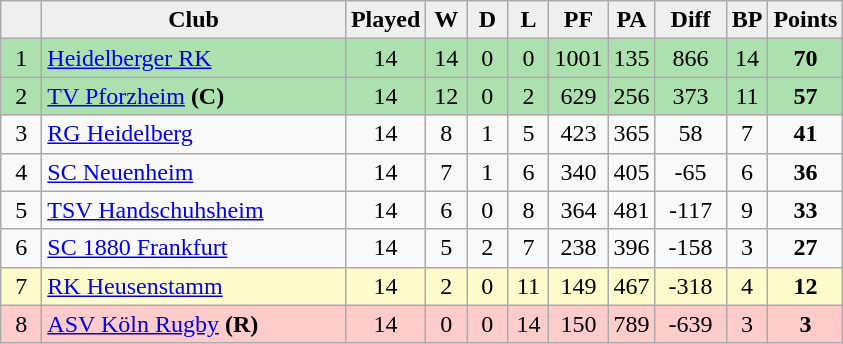<table class="wikitable" style="text-align: center;">
<tr>
<th style="background:#efefef;" width="20"></th>
<th style="background:#efefef;" width="195">Club</th>
<th style="background:#efefef;" width="20">Played</th>
<th style="background:#efefef;" width="20">W</th>
<th style="background:#efefef;" width="20">D</th>
<th style="background:#efefef;" width="20">L</th>
<th style="background:#efefef;" width="20">PF</th>
<th style="background:#efefef;" width="20">PA</th>
<th style="background:#efefef;" width="40">Diff</th>
<th style="background:#efefef;" width="20">BP</th>
<th style="background:#efefef;" width="20">Points</th>
</tr>
<tr style="background:#ACE1AF;" align=center>
<td>1</td>
<td align=left><a href='#'>Heidelberger RK</a></td>
<td>14</td>
<td>14</td>
<td>0</td>
<td>0</td>
<td>1001</td>
<td>135</td>
<td>866</td>
<td>14</td>
<td><strong>70</strong></td>
</tr>
<tr style="background:#ACE1AF;" align=center>
<td>2</td>
<td align=left><a href='#'>TV Pforzheim</a> <strong>(C)</strong></td>
<td>14</td>
<td>12</td>
<td>0</td>
<td>2</td>
<td>629</td>
<td>256</td>
<td>373</td>
<td>11</td>
<td><strong>57</strong></td>
</tr>
<tr align=center>
<td>3</td>
<td align=left><a href='#'>RG Heidelberg</a></td>
<td>14</td>
<td>8</td>
<td>1</td>
<td>5</td>
<td>423</td>
<td>365</td>
<td>58</td>
<td>7</td>
<td><strong>41</strong></td>
</tr>
<tr align=center>
<td>4</td>
<td align=left><a href='#'>SC Neuenheim</a></td>
<td>14</td>
<td>7</td>
<td>1</td>
<td>6</td>
<td>340</td>
<td>405</td>
<td>-65</td>
<td>6</td>
<td><strong>36</strong></td>
</tr>
<tr align=center>
<td>5</td>
<td align=left><a href='#'>TSV Handschuhsheim</a></td>
<td>14</td>
<td>6</td>
<td>0</td>
<td>8</td>
<td>364</td>
<td>481</td>
<td>-117</td>
<td>9</td>
<td><strong>33</strong></td>
</tr>
<tr align=center>
<td>6</td>
<td align=left><a href='#'>SC 1880 Frankfurt</a></td>
<td>14</td>
<td>5</td>
<td>2</td>
<td>7</td>
<td>238</td>
<td>396</td>
<td>-158</td>
<td>3</td>
<td><strong>27</strong></td>
</tr>
<tr style="background:#fffccc;" align=center>
<td>7</td>
<td align=left><a href='#'>RK Heusenstamm</a></td>
<td>14</td>
<td>2</td>
<td>0</td>
<td>11</td>
<td>149</td>
<td>467</td>
<td>-318</td>
<td>4</td>
<td><strong>12</strong></td>
</tr>
<tr style="background:#ffcccc;" align=center>
<td>8</td>
<td align=left><a href='#'>ASV Köln Rugby</a> <strong>(R)</strong></td>
<td>14</td>
<td>0</td>
<td>0</td>
<td>14</td>
<td>150</td>
<td>789</td>
<td>-639</td>
<td>3</td>
<td><strong>3</strong></td>
</tr>
</table>
